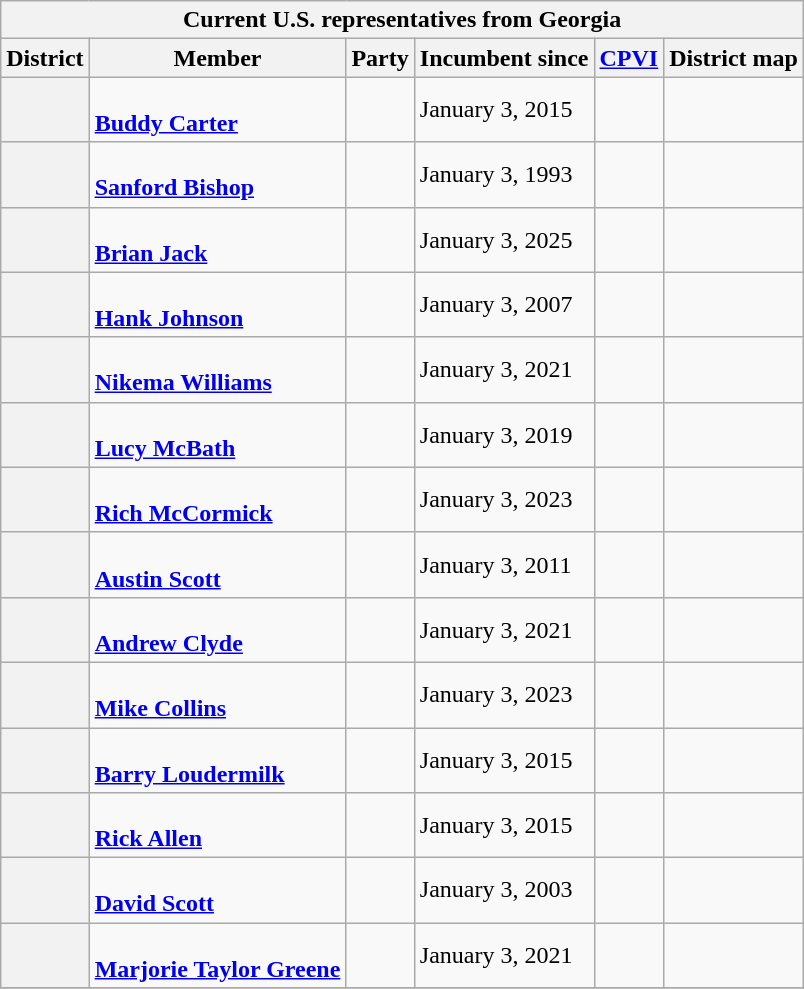<table class="wikitable sticky-header-multi sortable">
<tr>
<th colspan=6>Current U.S. representatives from Georgia</th>
</tr>
<tr>
<th>District</th>
<th>Member<br></th>
<th>Party</th>
<th data-sort-type="date">Incumbent since</th>
<th data-sort-type="number"><a href='#'>CPVI</a><br></th>
<th class="unsortable">District map</th>
</tr>
<tr>
<th></th>
<td data-sort-value="Carter, Buddy"><br><strong><a href='#'>Buddy Carter</a></strong><br></td>
<td></td>
<td>January 3, 2015</td>
<td></td>
<td></td>
</tr>
<tr>
<th></th>
<td data-sort-value="Bishop, Sanford"><br><strong><a href='#'>Sanford Bishop</a></strong><br></td>
<td></td>
<td>January 3, 1993</td>
<td></td>
<td></td>
</tr>
<tr>
<th></th>
<td data-sort-value="Jack, Brian"><br><strong><a href='#'>Brian Jack</a></strong><br></td>
<td></td>
<td>January 3, 2025</td>
<td></td>
<td></td>
</tr>
<tr>
<th></th>
<td data-sort-value="Johnson, Hank"><br><strong><a href='#'>Hank Johnson</a></strong><br></td>
<td></td>
<td>January 3, 2007</td>
<td></td>
<td></td>
</tr>
<tr>
<th></th>
<td data-sort-value="Williams, Nikema"><br><strong><a href='#'>Nikema Williams</a></strong><br></td>
<td></td>
<td>January 3, 2021</td>
<td></td>
<td></td>
</tr>
<tr>
<th></th>
<td data-sort-value="McBath, Lucy"><br><strong><a href='#'>Lucy McBath</a></strong><br></td>
<td></td>
<td>January 3, 2019</td>
<td></td>
<td></td>
</tr>
<tr>
<th></th>
<td data-sort-value="McCormick, Rich"><br><strong><a href='#'>Rich McCormick</a></strong><br></td>
<td></td>
<td>January 3, 2023</td>
<td></td>
<td></td>
</tr>
<tr>
<th></th>
<td data-sort-value="Scott, Austin"><br><strong><a href='#'>Austin Scott</a></strong><br></td>
<td></td>
<td>January 3, 2011</td>
<td></td>
<td></td>
</tr>
<tr>
<th></th>
<td data-sort-value="Clyde, Andrew"><br><strong><a href='#'>Andrew Clyde</a></strong><br></td>
<td></td>
<td>January 3, 2021</td>
<td></td>
<td></td>
</tr>
<tr>
<th></th>
<td data-sort-value="Collins, Mike"><br><strong><a href='#'>Mike Collins</a></strong><br></td>
<td></td>
<td>January 3, 2023</td>
<td></td>
<td></td>
</tr>
<tr>
<th></th>
<td data-sort-value="Loudermilk, Barry"><br><strong><a href='#'>Barry Loudermilk</a></strong><br></td>
<td></td>
<td>January 3, 2015</td>
<td></td>
<td></td>
</tr>
<tr>
<th></th>
<td data-sort-value="Allen, Rick"><br><strong><a href='#'>Rick Allen</a></strong><br></td>
<td></td>
<td>January 3, 2015</td>
<td></td>
<td></td>
</tr>
<tr>
<th></th>
<td data-sort-value="Scott, David"><br><strong><a href='#'>David Scott</a></strong><br></td>
<td></td>
<td>January 3, 2003</td>
<td></td>
<td></td>
</tr>
<tr>
<th></th>
<td data-sort-value="Greene, Marjorie Taylor"><br><strong><a href='#'>Marjorie Taylor Greene</a></strong><br></td>
<td></td>
<td>January 3, 2021</td>
<td></td>
<td></td>
</tr>
<tr>
</tr>
</table>
